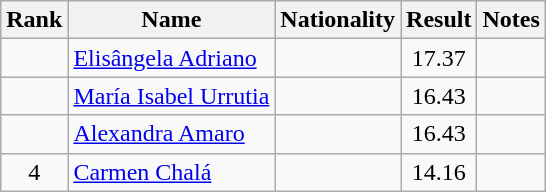<table class="wikitable sortable" style="text-align:center">
<tr>
<th>Rank</th>
<th>Name</th>
<th>Nationality</th>
<th>Result</th>
<th>Notes</th>
</tr>
<tr>
<td></td>
<td align=left><a href='#'>Elisângela Adriano</a></td>
<td align=left></td>
<td>17.37</td>
<td></td>
</tr>
<tr>
<td></td>
<td align=left><a href='#'>María Isabel Urrutia</a></td>
<td align=left></td>
<td>16.43</td>
<td></td>
</tr>
<tr>
<td></td>
<td align=left><a href='#'>Alexandra Amaro</a></td>
<td align=left></td>
<td>16.43</td>
<td></td>
</tr>
<tr>
<td>4</td>
<td align=left><a href='#'>Carmen Chalá</a></td>
<td align=left></td>
<td>14.16</td>
<td></td>
</tr>
</table>
